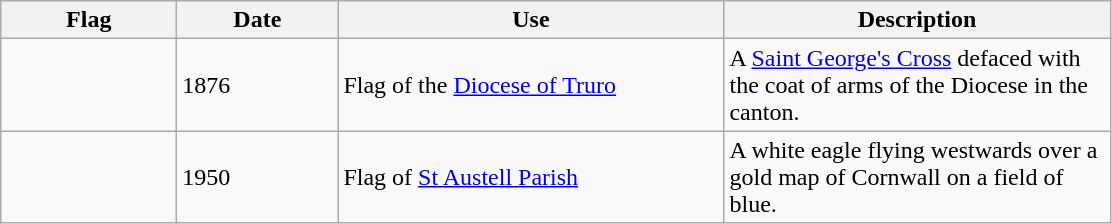<table class="wikitable">
<tr>
<th width="110">Flag</th>
<th width="100">Date</th>
<th width="250">Use</th>
<th width="250">Description</th>
</tr>
<tr>
<td></td>
<td>1876</td>
<td>Flag of the <a href='#'>Diocese of Truro</a></td>
<td>A <a href='#'>Saint George's Cross</a> defaced with the coat of arms of the Diocese in the canton.</td>
</tr>
<tr>
<td></td>
<td>1950</td>
<td>Flag of <a href='#'>St Austell Parish</a></td>
<td>A white eagle flying westwards over a gold map of Cornwall on a field of blue.</td>
</tr>
</table>
